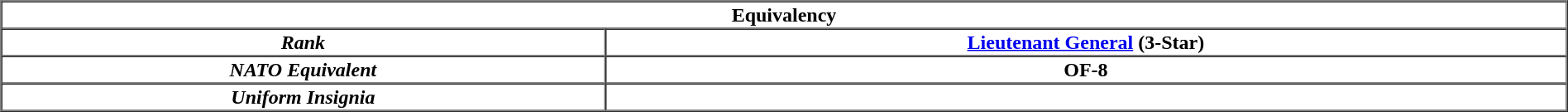<table border="1" cellpadding="1" cellspacing="0" align="center" width="100%">
<tr>
<th colspan=12 bgcolor="white"><strong>Equivalency</strong></th>
</tr>
<tr>
<th><em>Rank</em></th>
<th><a href='#'>Lieutenant General</a> (3-Star)</th>
</tr>
<tr>
<th><em>NATO Equivalent</em></th>
<th>OF-8</th>
</tr>
<tr>
<th><em>Uniform Insignia</em></th>
<td align="center"></td>
</tr>
</table>
